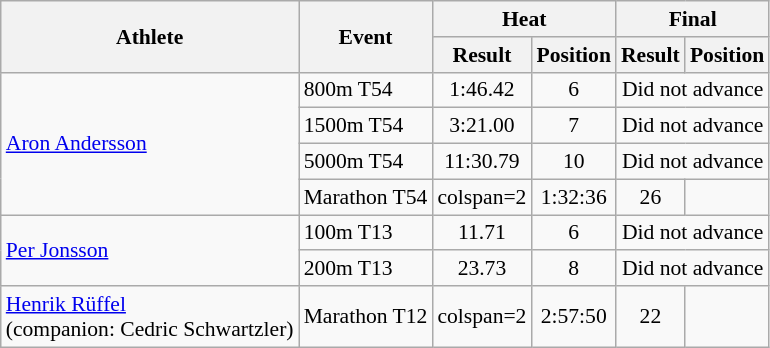<table class=wikitable style="font-size:90%">
<tr>
<th rowspan="2">Athlete</th>
<th rowspan="2">Event</th>
<th colspan="2">Heat</th>
<th colspan="2">Final</th>
</tr>
<tr>
<th>Result</th>
<th>Position</th>
<th>Result</th>
<th>Position</th>
</tr>
<tr align=center>
<td align=left rowspan=4><a href='#'>Aron Andersson</a></td>
<td align=left>800m T54</td>
<td>1:46.42</td>
<td>6</td>
<td colspan=2>Did not advance</td>
</tr>
<tr align=center>
<td align=left>1500m T54</td>
<td>3:21.00</td>
<td>7</td>
<td colspan=2>Did not advance</td>
</tr>
<tr align=center>
<td align=left>5000m T54</td>
<td>11:30.79</td>
<td>10</td>
<td colspan="2">Did not advance</td>
</tr>
<tr align=center>
<td align=left>Marathon T54</td>
<td>colspan=2 </td>
<td>1:32:36</td>
<td>26</td>
</tr>
<tr align=center>
<td align=left rowspan=2><a href='#'>Per Jonsson</a></td>
<td align=left>100m T13</td>
<td>11.71</td>
<td>6</td>
<td colspan=2>Did not advance</td>
</tr>
<tr align=center>
<td align=left>200m T13</td>
<td>23.73</td>
<td>8</td>
<td colspan=2>Did not advance</td>
</tr>
<tr align=center>
<td align=left><a href='#'>Henrik Rüffel</a><br>(companion: Cedric Schwartzler)</td>
<td align=left>Marathon T12</td>
<td>colspan=2 </td>
<td>2:57:50</td>
<td>22</td>
</tr>
</table>
